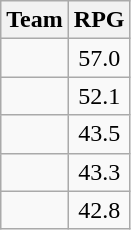<table class=wikitable>
<tr>
<th>Team</th>
<th>RPG</th>
</tr>
<tr>
<td></td>
<td align=center>57.0</td>
</tr>
<tr>
<td></td>
<td align=center>52.1</td>
</tr>
<tr>
<td></td>
<td align=center>43.5</td>
</tr>
<tr>
<td></td>
<td align=center>43.3</td>
</tr>
<tr>
<td></td>
<td align=center>42.8</td>
</tr>
</table>
